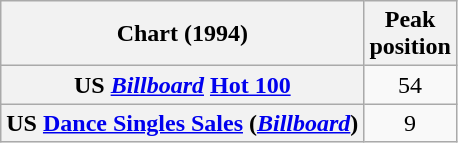<table class="wikitable sortable plainrowheaders" style="text-align:center">
<tr>
<th scope="col">Chart (1994)</th>
<th scope="col">Peak<br>position</th>
</tr>
<tr>
<th scope="row">US <em><a href='#'>Billboard</a></em> <a href='#'>Hot 100</a></th>
<td>54</td>
</tr>
<tr>
<th scope="row">US <a href='#'>Dance Singles Sales</a> (<em><a href='#'>Billboard</a></em>)</th>
<td>9</td>
</tr>
</table>
